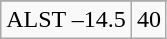<table class="wikitable">
<tr align="center">
</tr>
<tr align="center">
<td>ALST –14.5</td>
<td>40</td>
</tr>
</table>
